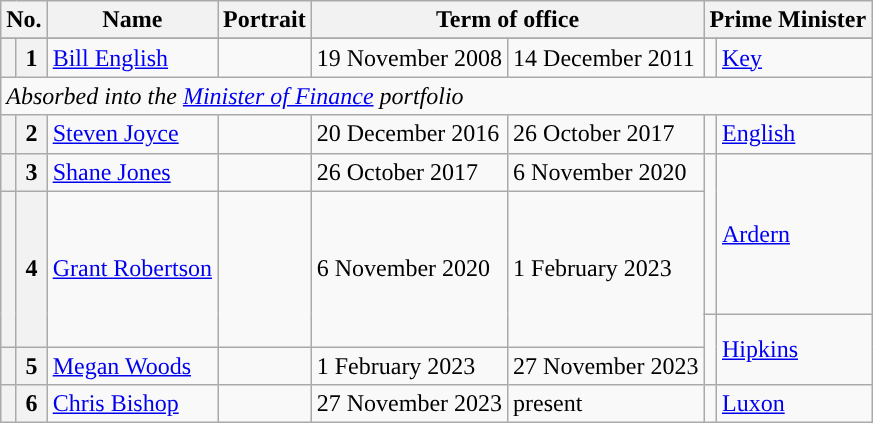<table class="wikitable">
<tr>
<th colspan=2>No.</th>
<th>Name</th>
<th>Portrait</th>
<th colspan=2>Term of office</th>
<th colspan=2>Prime Minister</th>
</tr>
<tr>
</tr>
<tr>
<th style="color:inherit;background:"></th>
<th>1</th>
<td><a href='#'>Bill English</a></td>
<td></td>
<td>19 November 2008</td>
<td>14 December 2011</td>
<td width=1 style="color:inherit;background:"></td>
<td><a href='#'>Key</a></td>
</tr>
<tr>
<td colspan="8"><em>Absorbed into the <a href='#'>Minister of Finance</a> portfolio</em></td>
</tr>
<tr>
<th style="color:inherit;background:"></th>
<th>2</th>
<td><a href='#'>Steven Joyce</a></td>
<td></td>
<td>20 December 2016</td>
<td>26 October 2017</td>
<td style="color:inherit;background:"></td>
<td><a href='#'>English</a></td>
</tr>
<tr>
<th style="color:inherit;background:"></th>
<th>3</th>
<td><a href='#'>Shane Jones</a></td>
<td></td>
<td>26 October 2017</td>
<td>6 November 2020</td>
<td rowspan="2" style="color:inherit;background:"></td>
<td rowspan="2"><a href='#'>Ardern</a></td>
</tr>
<tr>
<th height="75" style="border-bottom:solid 0 grey; background:"></th>
<th rowspan="2">4</th>
<td rowspan="2"><a href='#'>Grant Robertson</a></td>
<td rowspan="2"></td>
<td rowspan="2">6 November 2020</td>
<td rowspan="2">1 February 2023</td>
</tr>
<tr>
<th height="15" style="border-top:solid 0 grey; background:"></th>
<td rowspan="2" style="color:inherit;background:"></td>
<td rowspan="2"><a href='#'>Hipkins</a></td>
</tr>
<tr>
<th style="color:inherit;background:"></th>
<th>5</th>
<td><a href='#'>Megan Woods</a></td>
<td></td>
<td>1 February 2023</td>
<td>27 November 2023</td>
</tr>
<tr>
<th style="color:inherit;background:"></th>
<th>6</th>
<td><a href='#'>Chris Bishop</a></td>
<td></td>
<td>27 November 2023</td>
<td>present</td>
<td style="color:inherit;background:"></td>
<td><a href='#'>Luxon</a></td>
</tr>
</table>
